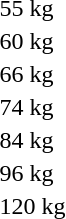<table>
<tr>
<td rowspan=2>55 kg</td>
<td rowspan=2></td>
<td rowspan=2></td>
<td></td>
</tr>
<tr>
<td></td>
</tr>
<tr>
<td rowspan=2>60 kg</td>
<td rowspan=2></td>
<td rowspan=2></td>
<td></td>
</tr>
<tr>
<td></td>
</tr>
<tr>
<td rowspan=2>66 kg</td>
<td rowspan=2></td>
<td rowspan=2></td>
<td></td>
</tr>
<tr>
<td></td>
</tr>
<tr>
<td rowspan=2>74 kg</td>
<td rowspan=2></td>
<td rowspan=2></td>
<td></td>
</tr>
<tr>
<td></td>
</tr>
<tr>
<td rowspan=2>84 kg</td>
<td rowspan=2></td>
<td rowspan=2></td>
<td></td>
</tr>
<tr>
<td></td>
</tr>
<tr>
<td rowspan=2>96 kg</td>
<td rowspan=2></td>
<td rowspan=2></td>
<td></td>
</tr>
<tr>
<td></td>
</tr>
<tr>
<td rowspan=2>120 kg</td>
<td rowspan=2></td>
<td rowspan=2></td>
<td></td>
</tr>
<tr>
<td></td>
</tr>
</table>
